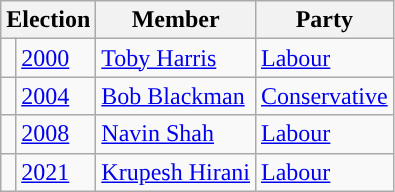<table class="wikitable">
<tr>
<th colspan="2">Election</th>
<th>Member</th>
<th>Party</th>
</tr>
<tr>
<td style="background-color: "></td>
<td><a href='#'>2000</a></td>
<td><a href='#'>Toby Harris</a></td>
<td><a href='#'>Labour</a></td>
</tr>
<tr>
<td style="background-color: "></td>
<td><a href='#'>2004</a></td>
<td><a href='#'>Bob Blackman</a></td>
<td><a href='#'>Conservative</a></td>
</tr>
<tr>
<td style="background-color: "></td>
<td><a href='#'>2008</a></td>
<td><a href='#'>Navin Shah</a></td>
<td><a href='#'>Labour</a></td>
</tr>
<tr>
<td style="background-color: "></td>
<td><a href='#'>2021</a></td>
<td><a href='#'>Krupesh Hirani</a></td>
<td><a href='#'>Labour</a></td>
</tr>
</table>
